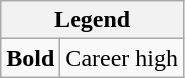<table class="wikitable mw-collapsible mw-collapsed">
<tr>
<th colspan="2">Legend</th>
</tr>
<tr>
<td><strong>Bold</strong></td>
<td>Career high</td>
</tr>
</table>
